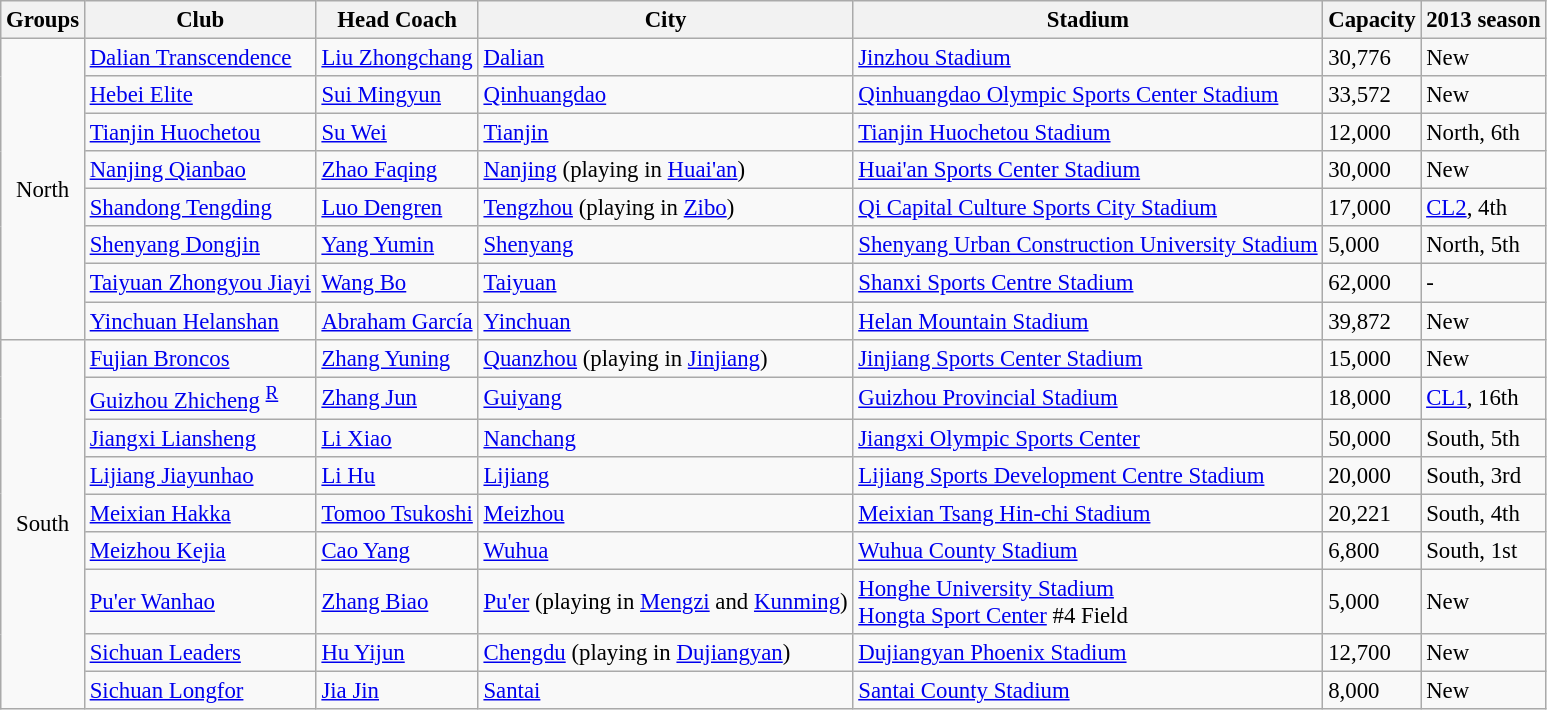<table class="wikitable sortable" style="font-size:95%">
<tr>
<th>Groups</th>
<th>Club</th>
<th>Head Coach</th>
<th>City</th>
<th>Stadium</th>
<th>Capacity</th>
<th>2013 season</th>
</tr>
<tr>
<td rowspan="8" style="text-align:center;">North</td>
<td><a href='#'>Dalian Transcendence</a></td>
<td> <a href='#'>Liu Zhongchang</a></td>
<td><a href='#'>Dalian</a></td>
<td><a href='#'>Jinzhou Stadium</a></td>
<td>30,776</td>
<td>New</td>
</tr>
<tr>
<td><a href='#'>Hebei Elite</a></td>
<td> <a href='#'>Sui Mingyun</a></td>
<td><a href='#'>Qinhuangdao</a></td>
<td><a href='#'>Qinhuangdao Olympic Sports Center Stadium</a></td>
<td>33,572</td>
<td>New</td>
</tr>
<tr>
<td><a href='#'>Tianjin Huochetou</a></td>
<td> <a href='#'>Su Wei</a></td>
<td><a href='#'>Tianjin</a></td>
<td><a href='#'>Tianjin Huochetou Stadium</a></td>
<td>12,000</td>
<td>North, 6th</td>
</tr>
<tr>
<td><a href='#'>Nanjing Qianbao</a></td>
<td> <a href='#'>Zhao Faqing</a></td>
<td><a href='#'>Nanjing</a> (playing in <a href='#'>Huai'an</a>)</td>
<td><a href='#'>Huai'an Sports Center Stadium</a></td>
<td>30,000</td>
<td>New</td>
</tr>
<tr>
<td><a href='#'>Shandong Tengding</a></td>
<td> <a href='#'>Luo Dengren</a></td>
<td><a href='#'>Tengzhou</a> (playing in <a href='#'>Zibo</a>)</td>
<td><a href='#'>Qi Capital Culture Sports City Stadium</a></td>
<td>17,000</td>
<td><a href='#'>CL2</a>, 4th</td>
</tr>
<tr>
<td><a href='#'>Shenyang Dongjin</a></td>
<td> <a href='#'>Yang Yumin</a></td>
<td><a href='#'>Shenyang</a></td>
<td><a href='#'>Shenyang Urban Construction University Stadium</a></td>
<td>5,000</td>
<td>North, 5th</td>
</tr>
<tr>
<td><a href='#'>Taiyuan Zhongyou Jiayi</a></td>
<td> <a href='#'>Wang Bo</a></td>
<td><a href='#'>Taiyuan</a></td>
<td><a href='#'>Shanxi Sports Centre Stadium</a></td>
<td>62,000</td>
<td>-</td>
</tr>
<tr>
<td><a href='#'>Yinchuan Helanshan</a></td>
<td> <a href='#'>Abraham García</a></td>
<td><a href='#'>Yinchuan</a></td>
<td><a href='#'>Helan Mountain Stadium</a></td>
<td>39,872</td>
<td>New</td>
</tr>
<tr>
<td rowspan="9" style="text-align:center;">South</td>
<td><a href='#'>Fujian Broncos</a></td>
<td> <a href='#'>Zhang Yuning</a></td>
<td><a href='#'>Quanzhou</a> (playing in <a href='#'>Jinjiang</a>)</td>
<td><a href='#'>Jinjiang Sports Center Stadium</a></td>
<td>15,000</td>
<td>New</td>
</tr>
<tr>
<td><a href='#'>Guizhou Zhicheng</a> <sup><a href='#'>R</a></sup></td>
<td> <a href='#'>Zhang Jun</a></td>
<td><a href='#'>Guiyang</a></td>
<td><a href='#'>Guizhou Provincial Stadium</a></td>
<td>18,000</td>
<td><a href='#'>CL1</a>, 16th</td>
</tr>
<tr>
<td><a href='#'>Jiangxi Liansheng</a></td>
<td> <a href='#'>Li Xiao</a></td>
<td><a href='#'>Nanchang</a></td>
<td><a href='#'>Jiangxi Olympic Sports Center</a></td>
<td>50,000</td>
<td>South, 5th</td>
</tr>
<tr>
<td><a href='#'>Lijiang Jiayunhao</a></td>
<td> <a href='#'>Li Hu</a></td>
<td><a href='#'>Lijiang</a></td>
<td><a href='#'>Lijiang Sports Development Centre Stadium</a></td>
<td>20,000</td>
<td>South, 3rd</td>
</tr>
<tr>
<td><a href='#'>Meixian Hakka</a></td>
<td> <a href='#'>Tomoo Tsukoshi</a></td>
<td><a href='#'>Meizhou</a></td>
<td><a href='#'>Meixian Tsang Hin-chi Stadium</a></td>
<td>20,221</td>
<td>South, 4th</td>
</tr>
<tr>
<td><a href='#'>Meizhou Kejia</a></td>
<td> <a href='#'>Cao Yang</a></td>
<td><a href='#'>Wuhua</a></td>
<td><a href='#'>Wuhua County Stadium</a></td>
<td>6,800</td>
<td>South, 1st</td>
</tr>
<tr>
<td><a href='#'>Pu'er Wanhao</a></td>
<td> <a href='#'>Zhang Biao</a></td>
<td><a href='#'>Pu'er</a> (playing in <a href='#'>Mengzi</a> and <a href='#'>Kunming</a>)</td>
<td><a href='#'>Honghe University Stadium</a><br><a href='#'>Hongta Sport Center</a> #4 Field</td>
<td>5,000</td>
<td>New</td>
</tr>
<tr>
<td><a href='#'>Sichuan Leaders</a></td>
<td> <a href='#'>Hu Yijun</a></td>
<td><a href='#'>Chengdu</a> (playing in <a href='#'>Dujiangyan</a>)</td>
<td><a href='#'>Dujiangyan Phoenix Stadium</a></td>
<td>12,700</td>
<td>New</td>
</tr>
<tr>
<td><a href='#'>Sichuan Longfor</a></td>
<td> <a href='#'>Jia Jin</a></td>
<td><a href='#'>Santai</a></td>
<td><a href='#'>Santai County Stadium</a></td>
<td>8,000</td>
<td>New</td>
</tr>
</table>
